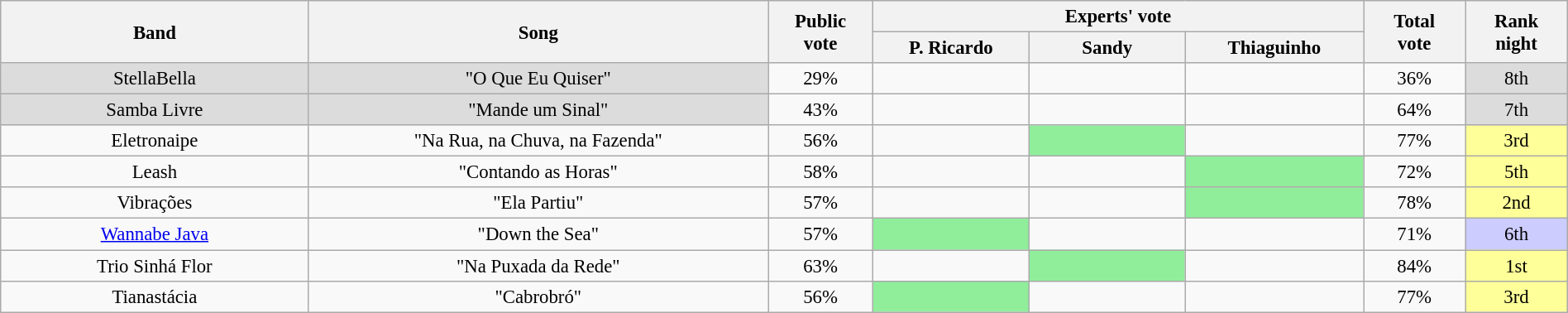<table class="wikitable" style="font-size:95%; text-align:center" width="100%">
<tr>
<th width="135" rowspan=2>Band</th>
<th width="205" rowspan=2>Song</th>
<th width="040" rowspan=2>Public<br>vote</th>
<th colspan=3>Experts' vote</th>
<th width="040" rowspan=2>Total<br>vote</th>
<th width="040" rowspan=2>Rank<br>night</th>
</tr>
<tr>
<th width="065">P. Ricardo</th>
<th width="065">Sandy</th>
<th width="065">Thiaguinho</th>
</tr>
<tr>
<td bgcolor="DCDCDC">StellaBella</td>
<td bgcolor="DCDCDC">"O Que Eu Quiser"</td>
<td>29%</td>
<td></td>
<td></td>
<td></td>
<td>36%</td>
<td bgcolor="DCDCDC">8th</td>
</tr>
<tr>
<td bgcolor="DCDCDC">Samba Livre</td>
<td bgcolor="DCDCDC">"Mande um Sinal"</td>
<td>43%</td>
<td></td>
<td></td>
<td></td>
<td>64%</td>
<td bgcolor="DCDCDC">7th</td>
</tr>
<tr>
<td>Eletronaipe</td>
<td>"Na Rua, na Chuva, na Fazenda"</td>
<td>56%</td>
<td></td>
<td bgcolor="90EE9B"></td>
<td></td>
<td>77%</td>
<td bgcolor="#FFFF99">3rd</td>
</tr>
<tr>
<td>Leash</td>
<td>"Contando as Horas"</td>
<td>58%</td>
<td></td>
<td></td>
<td bgcolor="90EE9B"></td>
<td>72%</td>
<td bgcolor="#FFFF99">5th</td>
</tr>
<tr>
<td>Vibrações</td>
<td>"Ela Partiu"</td>
<td>57%</td>
<td></td>
<td></td>
<td bgcolor="90EE9B"></td>
<td>78%</td>
<td bgcolor="#FFFF99">2nd</td>
</tr>
<tr>
<td><a href='#'>Wannabe Java</a></td>
<td>"Down the Sea"</td>
<td>57%</td>
<td bgcolor="90EE9B"></td>
<td></td>
<td></td>
<td>71%</td>
<td bgcolor="#CCCCFF">6th</td>
</tr>
<tr>
<td>Trio Sinhá Flor</td>
<td>"Na Puxada da Rede"</td>
<td>63%</td>
<td></td>
<td bgcolor="90EE9B"></td>
<td></td>
<td>84%</td>
<td bgcolor="#FFFF99">1st</td>
</tr>
<tr>
<td>Tianastácia</td>
<td>"Cabrobró"</td>
<td>56%</td>
<td bgcolor="90EE9B"></td>
<td></td>
<td></td>
<td>77%</td>
<td bgcolor="#FFFF99">3rd</td>
</tr>
</table>
